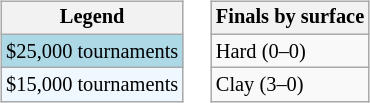<table>
<tr valign=top>
<td><br><table class=wikitable style="font-size:85%">
<tr>
<th>Legend</th>
</tr>
<tr style="background:lightblue;">
<td>$25,000 tournaments</td>
</tr>
<tr style="background:#f0f8ff;">
<td>$15,000 tournaments</td>
</tr>
</table>
</td>
<td><br><table class="wikitable" style="font-size:85%;">
<tr>
<th>Finals by surface</th>
</tr>
<tr>
<td>Hard (0–0)</td>
</tr>
<tr>
<td>Clay (3–0)</td>
</tr>
</table>
</td>
</tr>
</table>
